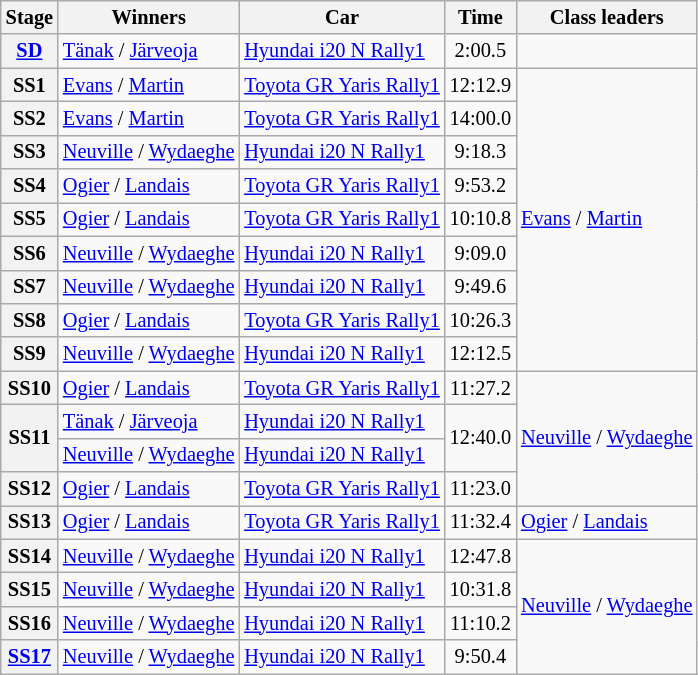<table class="wikitable" style="font-size:85%">
<tr>
<th>Stage</th>
<th>Winners</th>
<th>Car</th>
<th>Time</th>
<th>Class leaders</th>
</tr>
<tr>
<th><a href='#'>SD</a></th>
<td><a href='#'>Tänak</a> / <a href='#'>Järveoja</a></td>
<td><a href='#'>Hyundai i20 N Rally1</a></td>
<td align="center">2:00.5</td>
<td></td>
</tr>
<tr>
<th>SS1</th>
<td><a href='#'>Evans</a> / <a href='#'>Martin</a></td>
<td><a href='#'>Toyota GR Yaris Rally1</a></td>
<td align="center">12:12.9</td>
<td rowspan="9"><a href='#'>Evans</a> / <a href='#'>Martin</a></td>
</tr>
<tr>
<th>SS2</th>
<td><a href='#'>Evans</a> / <a href='#'>Martin</a></td>
<td><a href='#'>Toyota GR Yaris Rally1</a></td>
<td align="center">14:00.0</td>
</tr>
<tr>
<th>SS3</th>
<td><a href='#'>Neuville</a> / <a href='#'>Wydaeghe</a></td>
<td><a href='#'>Hyundai i20 N Rally1</a></td>
<td align="center">9:18.3</td>
</tr>
<tr>
<th>SS4</th>
<td><a href='#'>Ogier</a> / <a href='#'>Landais</a></td>
<td><a href='#'>Toyota GR Yaris Rally1</a></td>
<td align="center">9:53.2</td>
</tr>
<tr>
<th>SS5</th>
<td><a href='#'>Ogier</a> / <a href='#'>Landais</a></td>
<td><a href='#'>Toyota GR Yaris Rally1</a></td>
<td align="center">10:10.8</td>
</tr>
<tr>
<th>SS6</th>
<td><a href='#'>Neuville</a> / <a href='#'>Wydaeghe</a></td>
<td><a href='#'>Hyundai i20 N Rally1</a></td>
<td align="center">9:09.0</td>
</tr>
<tr>
<th>SS7</th>
<td><a href='#'>Neuville</a> / <a href='#'>Wydaeghe</a></td>
<td><a href='#'>Hyundai i20 N Rally1</a></td>
<td align="center">9:49.6</td>
</tr>
<tr>
<th>SS8</th>
<td><a href='#'>Ogier</a> / <a href='#'>Landais</a></td>
<td><a href='#'>Toyota GR Yaris Rally1</a></td>
<td align="center">10:26.3</td>
</tr>
<tr>
<th>SS9</th>
<td><a href='#'>Neuville</a> / <a href='#'>Wydaeghe</a></td>
<td><a href='#'>Hyundai i20 N Rally1</a></td>
<td align="center">12:12.5</td>
</tr>
<tr>
<th>SS10</th>
<td><a href='#'>Ogier</a> / <a href='#'>Landais</a></td>
<td><a href='#'>Toyota GR Yaris Rally1</a></td>
<td align="center">11:27.2</td>
<td rowspan="4"><a href='#'>Neuville</a> / <a href='#'>Wydaeghe</a></td>
</tr>
<tr>
<th rowspan="2">SS11</th>
<td><a href='#'>Tänak</a> / <a href='#'>Järveoja</a></td>
<td><a href='#'>Hyundai i20 N Rally1</a></td>
<td rowspan="2" align="center">12:40.0</td>
</tr>
<tr>
<td><a href='#'>Neuville</a> / <a href='#'>Wydaeghe</a></td>
<td><a href='#'>Hyundai i20 N Rally1</a></td>
</tr>
<tr>
<th>SS12</th>
<td><a href='#'>Ogier</a> / <a href='#'>Landais</a></td>
<td><a href='#'>Toyota GR Yaris Rally1</a></td>
<td align="center">11:23.0</td>
</tr>
<tr>
<th>SS13</th>
<td><a href='#'>Ogier</a> / <a href='#'>Landais</a></td>
<td><a href='#'>Toyota GR Yaris Rally1</a></td>
<td align="center">11:32.4</td>
<td><a href='#'>Ogier</a> / <a href='#'>Landais</a></td>
</tr>
<tr>
<th>SS14</th>
<td><a href='#'>Neuville</a> / <a href='#'>Wydaeghe</a></td>
<td><a href='#'>Hyundai i20 N Rally1</a></td>
<td align="center">12:47.8</td>
<td rowspan="4"><a href='#'>Neuville</a> / <a href='#'>Wydaeghe</a></td>
</tr>
<tr>
<th>SS15</th>
<td><a href='#'>Neuville</a> / <a href='#'>Wydaeghe</a></td>
<td><a href='#'>Hyundai i20 N Rally1</a></td>
<td align="center">10:31.8</td>
</tr>
<tr>
<th>SS16</th>
<td><a href='#'>Neuville</a> / <a href='#'>Wydaeghe</a></td>
<td><a href='#'>Hyundai i20 N Rally1</a></td>
<td align="center">11:10.2</td>
</tr>
<tr>
<th><a href='#'>SS17</a></th>
<td><a href='#'>Neuville</a> / <a href='#'>Wydaeghe</a></td>
<td><a href='#'>Hyundai i20 N Rally1</a></td>
<td align="center">9:50.4</td>
</tr>
</table>
